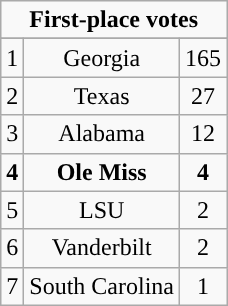<table class="wikitable">
<tr align="center">
<td align="center" Colspan="3"><strong>First-place votes</strong></td>
</tr>
<tr align="center">
</tr>
<tr align="center">
<td>1</td>
<td>Georgia</td>
<td>165</td>
</tr>
<tr align="center">
<td>2</td>
<td>Texas</td>
<td>27</td>
</tr>
<tr align="center">
<td>3</td>
<td>Alabama</td>
<td>12</td>
</tr>
<tr align="center">
<td><strong>4</strong></td>
<td><strong>Ole Miss</strong></td>
<td><strong>4</strong></td>
</tr>
<tr align="center">
<td>5</td>
<td>LSU</td>
<td>2</td>
</tr>
<tr align="center">
<td>6</td>
<td>Vanderbilt</td>
<td>2</td>
</tr>
<tr align="center">
<td>7</td>
<td>South Carolina</td>
<td>1</td>
</tr>
</table>
